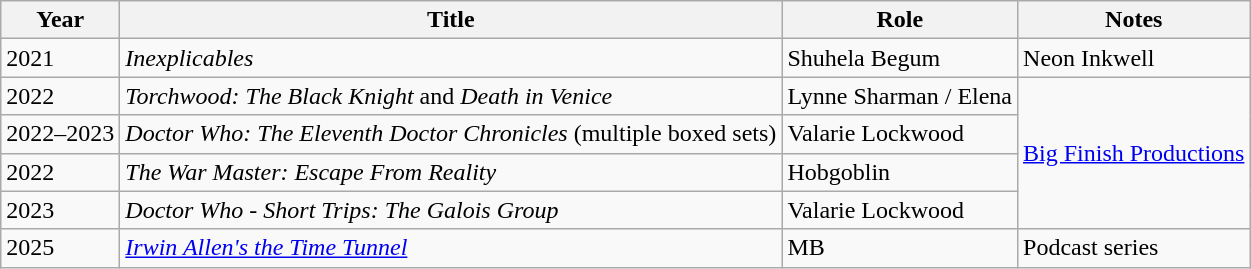<table class="wikitable sortable">
<tr>
<th>Year</th>
<th>Title</th>
<th>Role</th>
<th class="unsortable">Notes</th>
</tr>
<tr>
<td>2021</td>
<td><em>Inexplicables</em></td>
<td>Shuhela Begum</td>
<td>Neon Inkwell</td>
</tr>
<tr>
<td>2022</td>
<td><em>Torchwood: The Black Knight</em> and <em>Death in Venice</em></td>
<td>Lynne Sharman / Elena</td>
<td rowspan="4"><a href='#'>Big Finish Productions</a></td>
</tr>
<tr>
<td>2022–2023</td>
<td><em>Doctor Who: The Eleventh Doctor Chronicles</em> (multiple boxed sets)</td>
<td>Valarie Lockwood</td>
</tr>
<tr>
<td>2022</td>
<td><em>The War Master: Escape From Reality</em></td>
<td>Hobgoblin</td>
</tr>
<tr>
<td>2023</td>
<td><em>Doctor Who - Short Trips: The Galois Group</em></td>
<td>Valarie Lockwood</td>
</tr>
<tr>
<td>2025</td>
<td><em><a href='#'>Irwin Allen's the Time Tunnel</a></em></td>
<td>MB</td>
<td>Podcast series</td>
</tr>
</table>
